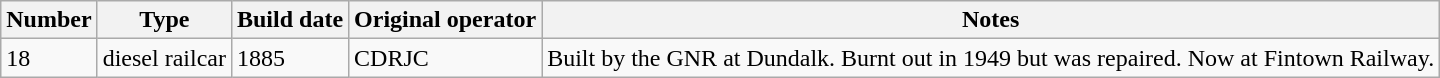<table class="wikitable">
<tr>
<th scope="col">Number</th>
<th scope="col">Type</th>
<th scope="col">Build date</th>
<th scope="col">Original operator</th>
<th scope="col">Notes</th>
</tr>
<tr>
<td>18</td>
<td>diesel railcar</td>
<td>1885</td>
<td>CDRJC</td>
<td>Built by the GNR at Dundalk. Burnt out in 1949 but was repaired. Now at Fintown Railway.</td>
</tr>
</table>
